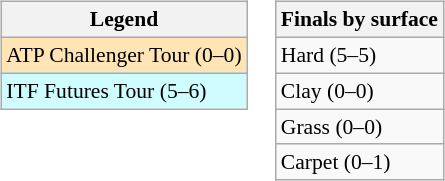<table>
<tr valign=top>
<td><br><table class=wikitable style=font-size:90%>
<tr>
<th>Legend</th>
</tr>
<tr bgcolor=moccasin>
<td>ATP Challenger Tour (0–0)</td>
</tr>
<tr bgcolor=cffcff>
<td>ITF Futures Tour (5–6)</td>
</tr>
</table>
</td>
<td><br><table class=wikitable style=font-size:90%>
<tr>
<th>Finals by surface</th>
</tr>
<tr>
<td>Hard (5–5)</td>
</tr>
<tr>
<td>Clay (0–0)</td>
</tr>
<tr>
<td>Grass (0–0)</td>
</tr>
<tr>
<td>Carpet (0–1)</td>
</tr>
</table>
</td>
</tr>
</table>
